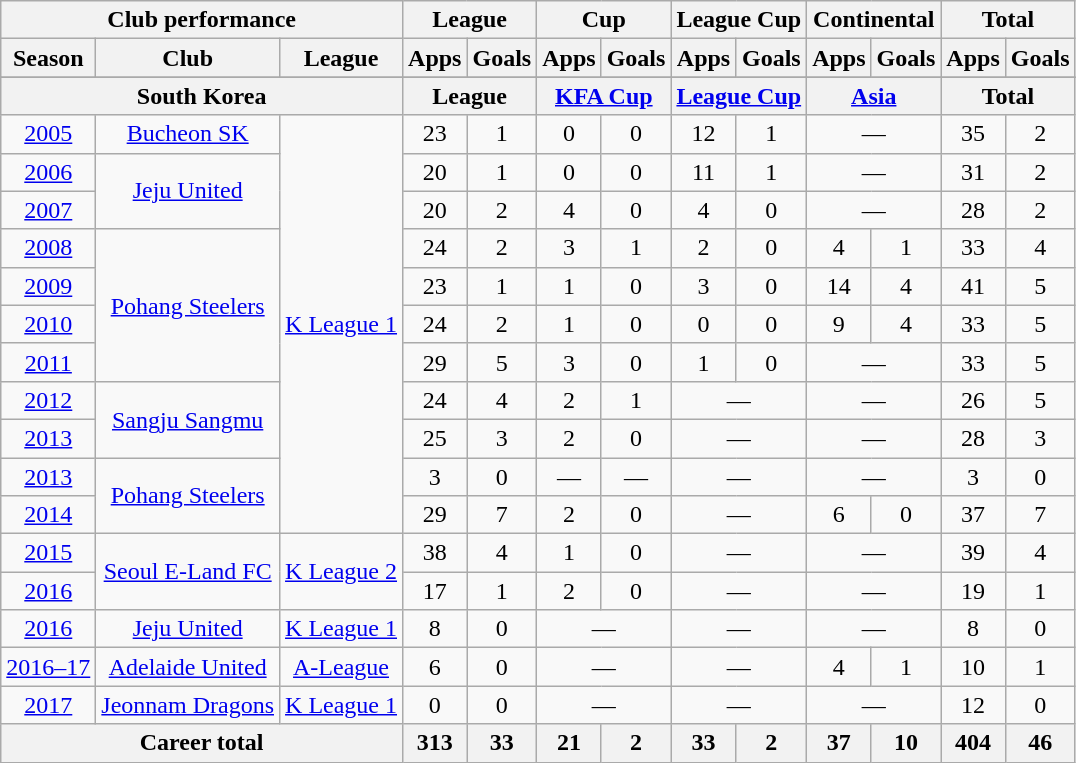<table class="wikitable" style="text-align:center">
<tr>
<th colspan=3>Club performance</th>
<th colspan=2>League</th>
<th colspan=2>Cup</th>
<th colspan=2>League Cup</th>
<th colspan=2>Continental</th>
<th colspan=2>Total</th>
</tr>
<tr>
<th>Season</th>
<th>Club</th>
<th>League</th>
<th>Apps</th>
<th>Goals</th>
<th>Apps</th>
<th>Goals</th>
<th>Apps</th>
<th>Goals</th>
<th>Apps</th>
<th>Goals</th>
<th>Apps</th>
<th>Goals</th>
</tr>
<tr>
</tr>
<tr>
<th colspan=3>South Korea</th>
<th colspan=2>League</th>
<th colspan=2><a href='#'>KFA Cup</a></th>
<th colspan=2><a href='#'>League Cup</a></th>
<th colspan=2><a href='#'>Asia</a></th>
<th colspan=2>Total</th>
</tr>
<tr>
<td><a href='#'>2005</a></td>
<td><a href='#'>Bucheon SK</a></td>
<td rowspan="11"><a href='#'>K League 1</a></td>
<td>23</td>
<td>1</td>
<td>0</td>
<td>0</td>
<td>12</td>
<td>1</td>
<td colspan="2">—</td>
<td>35</td>
<td>2</td>
</tr>
<tr>
<td><a href='#'>2006</a></td>
<td rowspan="2"><a href='#'>Jeju United</a></td>
<td>20</td>
<td>1</td>
<td>0</td>
<td>0</td>
<td>11</td>
<td>1</td>
<td colspan="2">—</td>
<td>31</td>
<td>2</td>
</tr>
<tr>
<td><a href='#'>2007</a></td>
<td>20</td>
<td>2</td>
<td>4</td>
<td>0</td>
<td>4</td>
<td>0</td>
<td colspan="2">—</td>
<td>28</td>
<td>2</td>
</tr>
<tr>
<td><a href='#'>2008</a></td>
<td rowspan="4"><a href='#'>Pohang Steelers</a></td>
<td>24</td>
<td>2</td>
<td>3</td>
<td>1</td>
<td>2</td>
<td>0</td>
<td>4</td>
<td>1</td>
<td>33</td>
<td>4</td>
</tr>
<tr>
<td><a href='#'>2009</a></td>
<td>23</td>
<td>1</td>
<td>1</td>
<td>0</td>
<td>3</td>
<td>0</td>
<td>14</td>
<td>4</td>
<td>41</td>
<td>5</td>
</tr>
<tr>
<td><a href='#'>2010</a></td>
<td>24</td>
<td>2</td>
<td>1</td>
<td>0</td>
<td>0</td>
<td>0</td>
<td>9</td>
<td>4</td>
<td>33</td>
<td>5</td>
</tr>
<tr>
<td><a href='#'>2011</a></td>
<td>29</td>
<td>5</td>
<td>3</td>
<td>0</td>
<td>1</td>
<td>0</td>
<td colspan="2">—</td>
<td>33</td>
<td>5</td>
</tr>
<tr>
<td><a href='#'>2012</a></td>
<td rowspan="2"><a href='#'>Sangju Sangmu</a></td>
<td>24</td>
<td>4</td>
<td>2</td>
<td>1</td>
<td colspan="2">—</td>
<td colspan="2">—</td>
<td>26</td>
<td>5</td>
</tr>
<tr>
<td><a href='#'>2013</a></td>
<td>25</td>
<td>3</td>
<td>2</td>
<td>0</td>
<td colspan="2">—</td>
<td colspan="2">—</td>
<td>28</td>
<td>3</td>
</tr>
<tr>
<td><a href='#'>2013</a></td>
<td rowspan="2"><a href='#'>Pohang Steelers</a></td>
<td>3</td>
<td>0</td>
<td>—</td>
<td>—</td>
<td colspan="2">—</td>
<td colspan="2">—</td>
<td>3</td>
<td>0</td>
</tr>
<tr>
<td><a href='#'>2014</a></td>
<td>29</td>
<td>7</td>
<td>2</td>
<td>0</td>
<td colspan="2">—</td>
<td>6</td>
<td>0</td>
<td>37</td>
<td>7</td>
</tr>
<tr>
<td><a href='#'>2015</a></td>
<td rowspan="2"><a href='#'>Seoul E-Land FC</a></td>
<td rowspan="2"><a href='#'>K League 2</a></td>
<td>38</td>
<td>4</td>
<td>1</td>
<td>0</td>
<td colspan="2">—</td>
<td colspan="2">—</td>
<td>39</td>
<td>4</td>
</tr>
<tr>
<td><a href='#'>2016</a></td>
<td>17</td>
<td>1</td>
<td>2</td>
<td>0</td>
<td colspan="2">—</td>
<td colspan="2">—</td>
<td>19</td>
<td>1</td>
</tr>
<tr>
<td><a href='#'>2016</a></td>
<td rowspan="1"><a href='#'>Jeju United</a></td>
<td rowspan="1"><a href='#'>K League 1</a></td>
<td>8</td>
<td>0</td>
<td colspan="2">—</td>
<td colspan="2">—</td>
<td colspan="2">—</td>
<td>8</td>
<td>0</td>
</tr>
<tr>
<td><a href='#'>2016–17</a></td>
<td rowspan="1"><a href='#'>Adelaide United</a></td>
<td rowspan="1"><a href='#'>A-League</a></td>
<td>6</td>
<td>0</td>
<td colspan="2">—</td>
<td colspan="2">—</td>
<td>4</td>
<td>1</td>
<td>10</td>
<td>1</td>
</tr>
<tr>
<td><a href='#'>2017</a></td>
<td><a href='#'>Jeonnam Dragons</a></td>
<td><a href='#'>K League 1</a></td>
<td>0</td>
<td>0</td>
<td colspan="2">—</td>
<td colspan="2">—</td>
<td colspan="2">—</td>
<td>12</td>
<td>0</td>
</tr>
<tr>
<th colspan=3>Career total</th>
<th>313</th>
<th>33</th>
<th>21</th>
<th>2</th>
<th>33</th>
<th>2</th>
<th>37</th>
<th>10</th>
<th>404</th>
<th>46</th>
</tr>
</table>
